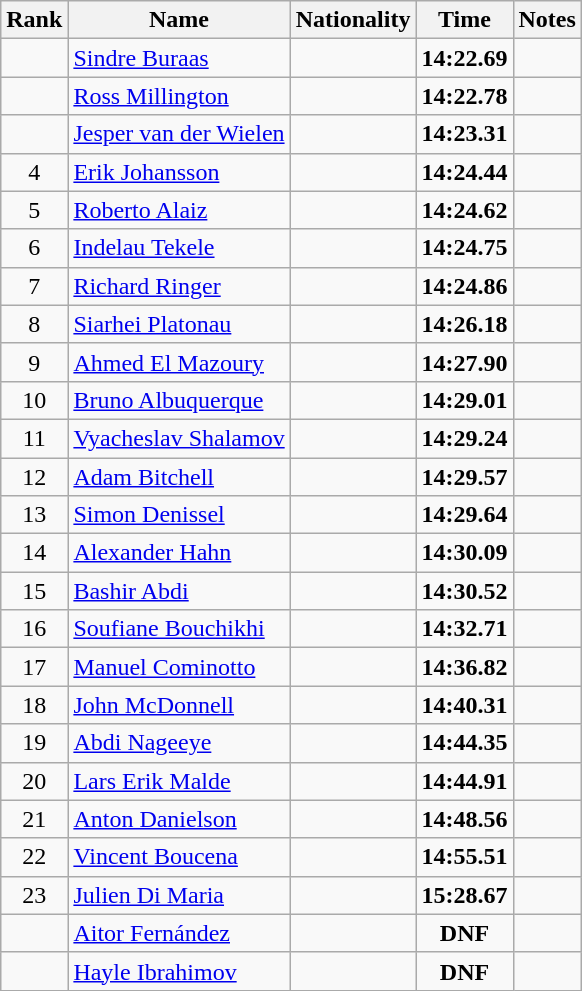<table class="wikitable sortable" style="text-align:center">
<tr>
<th>Rank</th>
<th>Name</th>
<th>Nationality</th>
<th>Time</th>
<th>Notes</th>
</tr>
<tr>
<td></td>
<td align=left><a href='#'>Sindre Buraas</a></td>
<td align=left></td>
<td><strong>14:22.69</strong></td>
<td></td>
</tr>
<tr>
<td></td>
<td align=left><a href='#'>Ross Millington</a></td>
<td align=left></td>
<td><strong>14:22.78</strong></td>
<td></td>
</tr>
<tr>
<td></td>
<td align=left><a href='#'>Jesper van der Wielen</a></td>
<td align=left></td>
<td><strong>14:23.31</strong></td>
<td></td>
</tr>
<tr>
<td>4</td>
<td align=left><a href='#'>Erik Johansson</a></td>
<td align=left></td>
<td><strong>14:24.44</strong></td>
<td></td>
</tr>
<tr>
<td>5</td>
<td align=left><a href='#'>Roberto Alaiz</a></td>
<td align=left></td>
<td><strong>14:24.62</strong></td>
<td></td>
</tr>
<tr>
<td>6</td>
<td align=left><a href='#'>Indelau Tekele</a></td>
<td align=left></td>
<td><strong>14:24.75</strong></td>
<td></td>
</tr>
<tr>
<td>7</td>
<td align=left><a href='#'>Richard Ringer</a></td>
<td align=left></td>
<td><strong>14:24.86</strong></td>
<td></td>
</tr>
<tr>
<td>8</td>
<td align=left><a href='#'>Siarhei Platonau</a></td>
<td align=left></td>
<td><strong>14:26.18</strong></td>
<td></td>
</tr>
<tr>
<td>9</td>
<td align=left><a href='#'>Ahmed El Mazoury</a></td>
<td align=left></td>
<td><strong>14:27.90</strong></td>
<td></td>
</tr>
<tr>
<td>10</td>
<td align=left><a href='#'>Bruno Albuquerque</a></td>
<td align=left></td>
<td><strong>14:29.01</strong></td>
<td></td>
</tr>
<tr>
<td>11</td>
<td align=left><a href='#'>Vyacheslav Shalamov</a></td>
<td align=left></td>
<td><strong>14:29.24</strong></td>
<td></td>
</tr>
<tr>
<td>12</td>
<td align=left><a href='#'>Adam Bitchell</a></td>
<td align=left></td>
<td><strong>14:29.57</strong></td>
<td></td>
</tr>
<tr>
<td>13</td>
<td align=left><a href='#'>Simon Denissel</a></td>
<td align=left></td>
<td><strong>14:29.64</strong></td>
<td></td>
</tr>
<tr>
<td>14</td>
<td align=left><a href='#'>Alexander Hahn</a></td>
<td align=left></td>
<td><strong>14:30.09</strong></td>
<td></td>
</tr>
<tr>
<td>15</td>
<td align=left><a href='#'>Bashir Abdi</a></td>
<td align=left></td>
<td><strong>14:30.52</strong></td>
<td></td>
</tr>
<tr>
<td>16</td>
<td align=left><a href='#'>Soufiane Bouchikhi</a></td>
<td align=left></td>
<td><strong>14:32.71</strong></td>
<td></td>
</tr>
<tr>
<td>17</td>
<td align=left><a href='#'>Manuel Cominotto</a></td>
<td align=left></td>
<td><strong>14:36.82</strong></td>
<td></td>
</tr>
<tr>
<td>18</td>
<td align=left><a href='#'>John McDonnell</a></td>
<td align=left></td>
<td><strong>14:40.31</strong></td>
<td></td>
</tr>
<tr>
<td>19</td>
<td align=left><a href='#'>Abdi Nageeye</a></td>
<td align=left></td>
<td><strong>14:44.35</strong></td>
<td></td>
</tr>
<tr>
<td>20</td>
<td align=left><a href='#'>Lars Erik Malde</a></td>
<td align=left></td>
<td><strong>14:44.91</strong></td>
<td></td>
</tr>
<tr>
<td>21</td>
<td align=left><a href='#'>Anton Danielson</a></td>
<td align=left></td>
<td><strong>14:48.56</strong></td>
<td></td>
</tr>
<tr>
<td>22</td>
<td align=left><a href='#'>Vincent Boucena</a></td>
<td align=left></td>
<td><strong>14:55.51</strong></td>
<td></td>
</tr>
<tr>
<td>23</td>
<td align=left><a href='#'>Julien Di Maria</a></td>
<td align=left></td>
<td><strong>15:28.67</strong></td>
<td></td>
</tr>
<tr>
<td></td>
<td align=left><a href='#'>Aitor Fernández</a></td>
<td align=left></td>
<td><strong>DNF</strong></td>
<td></td>
</tr>
<tr>
<td></td>
<td align=left><a href='#'>Hayle Ibrahimov</a></td>
<td align=left></td>
<td><strong>DNF</strong></td>
<td></td>
</tr>
</table>
